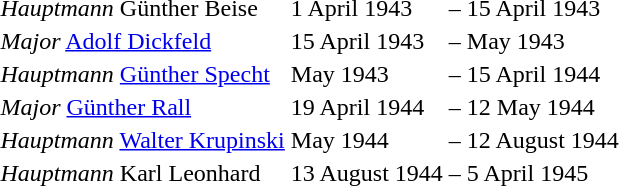<table>
<tr>
<td><em>Hauptmann</em> Günther Beise</td>
<td>1 April 1943</td>
<td>–</td>
<td>15 April 1943</td>
</tr>
<tr>
<td><em>Major</em> <a href='#'>Adolf Dickfeld</a></td>
<td>15 April 1943</td>
<td>–</td>
<td>May 1943</td>
</tr>
<tr>
<td><em>Hauptmann</em> <a href='#'>Günther Specht</a></td>
<td>May 1943</td>
<td>–</td>
<td>15 April 1944</td>
</tr>
<tr>
<td><em>Major</em> <a href='#'>Günther Rall</a></td>
<td>19 April 1944</td>
<td>–</td>
<td>12 May 1944</td>
</tr>
<tr>
<td><em>Hauptmann</em> <a href='#'>Walter Krupinski</a></td>
<td>May 1944</td>
<td>–</td>
<td>12 August 1944</td>
</tr>
<tr>
<td><em>Hauptmann</em> Karl Leonhard</td>
<td>13 August 1944</td>
<td>–</td>
<td>5 April 1945</td>
</tr>
</table>
